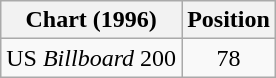<table class="wikitable">
<tr>
<th scope="col">Chart (1996)</th>
<th scope="col">Position</th>
</tr>
<tr>
<td>US <em>Billboard</em> 200</td>
<td align="center">78</td>
</tr>
</table>
